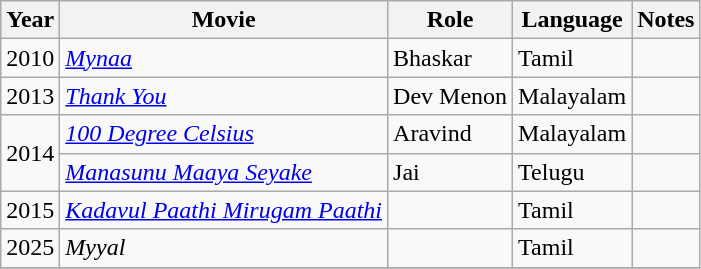<table class="wikitable sortable">
<tr>
<th><strong>Year</strong></th>
<th><strong>Movie</strong></th>
<th><strong>Role</strong></th>
<th><strong>Language</strong></th>
<th><strong>Notes</strong></th>
</tr>
<tr>
<td>2010</td>
<td><em><a href='#'>Mynaa</a></em></td>
<td>Bhaskar</td>
<td>Tamil</td>
<td></td>
</tr>
<tr>
<td>2013</td>
<td><em><a href='#'>Thank You</a></em></td>
<td>Dev Menon</td>
<td>Malayalam</td>
<td></td>
</tr>
<tr>
<td rowspan="2">2014</td>
<td><em><a href='#'>100 Degree Celsius</a></em></td>
<td>Aravind</td>
<td>Malayalam</td>
<td></td>
</tr>
<tr>
<td><em><a href='#'>Manasunu Maaya Seyake</a></em></td>
<td>Jai</td>
<td>Telugu</td>
<td></td>
</tr>
<tr>
<td>2015</td>
<td><em><a href='#'>Kadavul Paathi Mirugam Paathi</a></em></td>
<td></td>
<td>Tamil</td>
<td></td>
</tr>
<tr>
<td>2025</td>
<td><em>Myyal</em></td>
<td></td>
<td>Tamil</td>
<td></td>
</tr>
<tr>
</tr>
</table>
